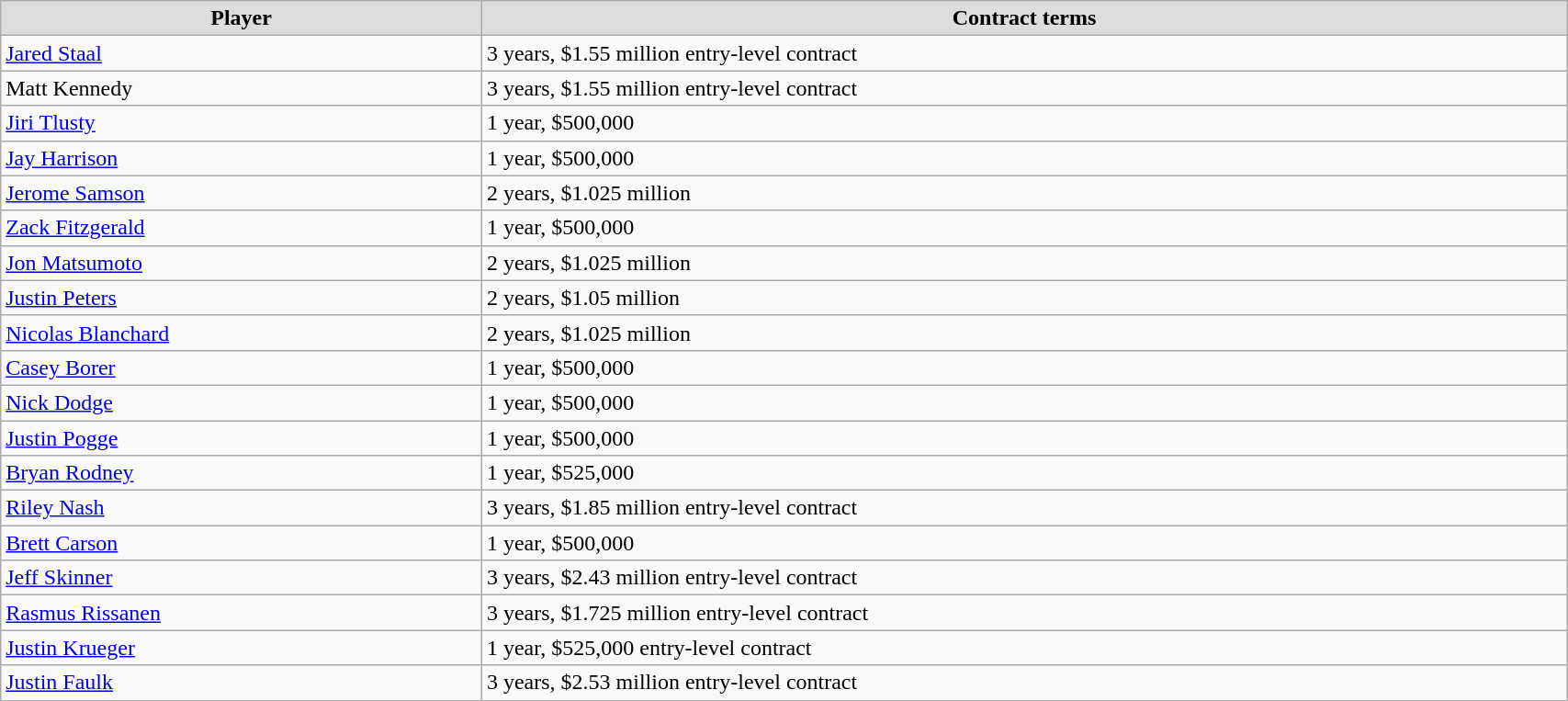<table class="wikitable" width=90%>
<tr align="center" bgcolor="#dddddd">
<td><strong>Player</strong></td>
<td><strong>Contract terms</strong></td>
</tr>
<tr>
<td><a href='#'>Jared Staal</a></td>
<td>3 years, $1.55 million entry-level contract</td>
</tr>
<tr>
<td>Matt Kennedy</td>
<td>3 years, $1.55 million entry-level contract</td>
</tr>
<tr>
<td><a href='#'>Jiri Tlusty</a></td>
<td>1 year, $500,000</td>
</tr>
<tr>
<td><a href='#'>Jay Harrison</a></td>
<td>1 year, $500,000</td>
</tr>
<tr>
<td><a href='#'>Jerome Samson</a></td>
<td>2 years, $1.025 million</td>
</tr>
<tr>
<td><a href='#'>Zack Fitzgerald</a></td>
<td>1 year, $500,000</td>
</tr>
<tr>
<td><a href='#'>Jon Matsumoto</a></td>
<td>2 years, $1.025 million</td>
</tr>
<tr>
<td><a href='#'>Justin Peters</a></td>
<td>2 years, $1.05 million</td>
</tr>
<tr>
<td><a href='#'>Nicolas Blanchard</a></td>
<td>2 years, $1.025 million</td>
</tr>
<tr>
<td><a href='#'>Casey Borer</a></td>
<td>1 year, $500,000</td>
</tr>
<tr>
<td><a href='#'>Nick Dodge</a></td>
<td>1 year, $500,000</td>
</tr>
<tr>
<td><a href='#'>Justin Pogge</a></td>
<td>1 year, $500,000</td>
</tr>
<tr>
<td><a href='#'>Bryan Rodney</a></td>
<td>1 year, $525,000</td>
</tr>
<tr>
<td><a href='#'>Riley Nash</a></td>
<td>3 years, $1.85 million entry-level contract</td>
</tr>
<tr>
<td><a href='#'>Brett Carson</a></td>
<td>1 year, $500,000</td>
</tr>
<tr>
<td><a href='#'>Jeff Skinner</a></td>
<td>3 years, $2.43 million entry-level contract</td>
</tr>
<tr>
<td><a href='#'>Rasmus Rissanen</a></td>
<td>3 years, $1.725 million entry-level contract</td>
</tr>
<tr>
<td><a href='#'>Justin Krueger</a></td>
<td>1 year, $525,000 entry-level contract</td>
</tr>
<tr>
<td><a href='#'>Justin Faulk</a></td>
<td>3 years, $2.53 million entry-level contract</td>
</tr>
</table>
